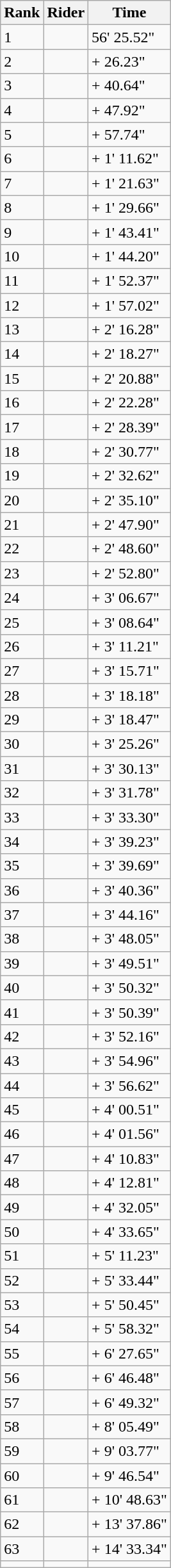<table class="wikitable">
<tr>
<th>Rank</th>
<th>Rider</th>
<th>Time</th>
</tr>
<tr>
<td>1</td>
<td></td>
<td>56' 25.52"</td>
</tr>
<tr>
<td>2</td>
<td></td>
<td>+ 26.23"</td>
</tr>
<tr>
<td>3</td>
<td></td>
<td>+ 40.64"</td>
</tr>
<tr>
<td>4</td>
<td></td>
<td>+ 47.92"</td>
</tr>
<tr>
<td>5</td>
<td></td>
<td>+ 57.74"</td>
</tr>
<tr>
<td>6</td>
<td></td>
<td>+ 1' 11.62"</td>
</tr>
<tr>
<td>7</td>
<td></td>
<td>+ 1' 21.63"</td>
</tr>
<tr>
<td>8</td>
<td></td>
<td>+ 1' 29.66"</td>
</tr>
<tr>
<td>9</td>
<td></td>
<td>+ 1' 43.41"</td>
</tr>
<tr>
<td>10</td>
<td></td>
<td>+ 1' 44.20"</td>
</tr>
<tr>
<td>11</td>
<td></td>
<td>+ 1' 52.37"</td>
</tr>
<tr>
<td>12</td>
<td></td>
<td>+ 1' 57.02"</td>
</tr>
<tr>
<td>13</td>
<td></td>
<td>+ 2' 16.28"</td>
</tr>
<tr>
<td>14</td>
<td></td>
<td>+ 2' 18.27"</td>
</tr>
<tr>
<td>15</td>
<td></td>
<td>+ 2' 20.88"</td>
</tr>
<tr>
<td>16</td>
<td></td>
<td>+ 2' 22.28"</td>
</tr>
<tr>
<td>17</td>
<td></td>
<td>+ 2' 28.39"</td>
</tr>
<tr>
<td>18</td>
<td></td>
<td>+ 2' 30.77"</td>
</tr>
<tr>
<td>19</td>
<td></td>
<td>+ 2' 32.62"</td>
</tr>
<tr>
<td>20</td>
<td></td>
<td>+ 2' 35.10"</td>
</tr>
<tr>
<td>21</td>
<td></td>
<td>+ 2' 47.90"</td>
</tr>
<tr>
<td>22</td>
<td></td>
<td>+ 2' 48.60"</td>
</tr>
<tr>
<td>23</td>
<td></td>
<td>+ 2' 52.80"</td>
</tr>
<tr>
<td>24</td>
<td></td>
<td>+ 3' 06.67"</td>
</tr>
<tr>
<td>25</td>
<td></td>
<td>+ 3' 08.64"</td>
</tr>
<tr>
<td>26</td>
<td></td>
<td>+ 3' 11.21"</td>
</tr>
<tr>
<td>27</td>
<td></td>
<td>+ 3' 15.71"</td>
</tr>
<tr>
<td>28</td>
<td></td>
<td>+ 3' 18.18"</td>
</tr>
<tr>
<td>29</td>
<td></td>
<td>+ 3' 18.47"</td>
</tr>
<tr>
<td>30</td>
<td></td>
<td>+ 3' 25.26"</td>
</tr>
<tr>
<td>31</td>
<td></td>
<td>+ 3' 30.13"</td>
</tr>
<tr>
<td>32</td>
<td></td>
<td>+ 3' 31.78"</td>
</tr>
<tr>
<td>33</td>
<td></td>
<td>+ 3' 33.30"</td>
</tr>
<tr>
<td>34</td>
<td></td>
<td>+ 3' 39.23"</td>
</tr>
<tr>
<td>35</td>
<td></td>
<td>+ 3' 39.69"</td>
</tr>
<tr>
<td>36</td>
<td></td>
<td>+ 3' 40.36"</td>
</tr>
<tr>
<td>37</td>
<td></td>
<td>+ 3' 44.16"</td>
</tr>
<tr>
<td>38</td>
<td></td>
<td>+ 3' 48.05"</td>
</tr>
<tr>
<td>39</td>
<td></td>
<td>+ 3' 49.51"</td>
</tr>
<tr>
<td>40</td>
<td></td>
<td>+ 3' 50.32"</td>
</tr>
<tr>
<td>41</td>
<td></td>
<td>+ 3' 50.39"</td>
</tr>
<tr>
<td>42</td>
<td></td>
<td>+ 3' 52.16"</td>
</tr>
<tr>
<td>43</td>
<td></td>
<td>+ 3' 54.96"</td>
</tr>
<tr>
<td>44</td>
<td></td>
<td>+ 3' 56.62"</td>
</tr>
<tr>
<td>45</td>
<td></td>
<td>+ 4' 00.51"</td>
</tr>
<tr>
<td>46</td>
<td></td>
<td>+ 4' 01.56"</td>
</tr>
<tr>
<td>47</td>
<td></td>
<td>+ 4' 10.83"</td>
</tr>
<tr>
<td>48</td>
<td></td>
<td>+ 4' 12.81"</td>
</tr>
<tr>
<td>49</td>
<td></td>
<td>+ 4' 32.05"</td>
</tr>
<tr>
<td>50</td>
<td></td>
<td>+ 4' 33.65"</td>
</tr>
<tr>
<td>51</td>
<td></td>
<td>+ 5' 11.23"</td>
</tr>
<tr>
<td>52</td>
<td></td>
<td>+ 5' 33.44"</td>
</tr>
<tr>
<td>53</td>
<td></td>
<td>+ 5' 50.45"</td>
</tr>
<tr>
<td>54</td>
<td></td>
<td>+ 5' 58.32"</td>
</tr>
<tr>
<td>55</td>
<td></td>
<td>+ 6' 27.65"</td>
</tr>
<tr>
<td>56</td>
<td></td>
<td>+ 6' 46.48"</td>
</tr>
<tr>
<td>57</td>
<td></td>
<td>+ 6' 49.32"</td>
</tr>
<tr>
<td>58</td>
<td></td>
<td>+ 8' 05.49"</td>
</tr>
<tr>
<td>59</td>
<td></td>
<td>+ 9' 03.77"</td>
</tr>
<tr>
<td>60</td>
<td></td>
<td>+ 9' 46.54"</td>
</tr>
<tr>
<td>61</td>
<td></td>
<td>+ 10' 48.63"</td>
</tr>
<tr>
<td>62</td>
<td></td>
<td>+ 13' 37.86"</td>
</tr>
<tr>
<td>63</td>
<td></td>
<td>+ 14' 33.34"</td>
</tr>
<tr>
<td></td>
<td></td>
<td></td>
</tr>
</table>
